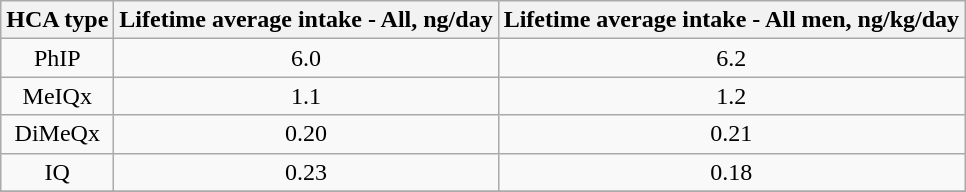<table class="wikitable" style="text-align:center">
<tr>
<th>HCA type</th>
<th>Lifetime average intake - All, ng/day</th>
<th>Lifetime average intake - All men, ng/kg/day</th>
</tr>
<tr>
<td>PhIP</td>
<td>6.0</td>
<td>6.2</td>
</tr>
<tr>
<td>MeIQx</td>
<td>1.1</td>
<td>1.2</td>
</tr>
<tr>
<td>DiMeQx</td>
<td>0.20</td>
<td>0.21</td>
</tr>
<tr>
<td>IQ</td>
<td>0.23</td>
<td>0.18</td>
</tr>
<tr>
</tr>
</table>
